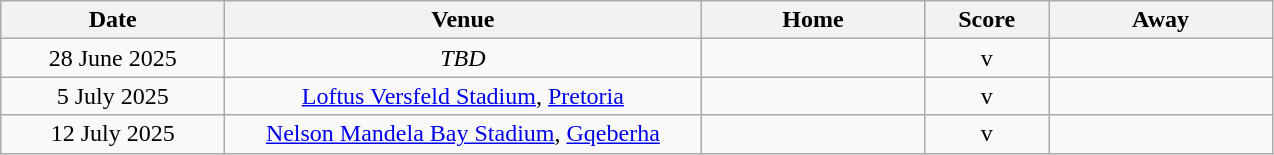<table class="wikitable" style="text-align:center">
<tr>
<th style="width:142px">Date</th>
<th scope="col" style="width:310px">Venue</th>
<th style="width:142px">Home</th>
<th style="width:75px">Score</th>
<th style="width:142px">Away</th>
</tr>
<tr>
<td>28 June 2025</td>
<td><em>TBD</em></td>
<td align=right></td>
<td>v</td>
<td align=left></td>
</tr>
<tr>
<td>5 July 2025</td>
<td><a href='#'>Loftus Versfeld Stadium</a>, <a href='#'>Pretoria</a></td>
<td align=right></td>
<td>v</td>
<td align=left></td>
</tr>
<tr>
<td>12 July 2025</td>
<td><a href='#'>Nelson Mandela Bay Stadium</a>, <a href='#'>Gqeberha</a></td>
<td align=right></td>
<td>v</td>
<td align=left></td>
</tr>
</table>
